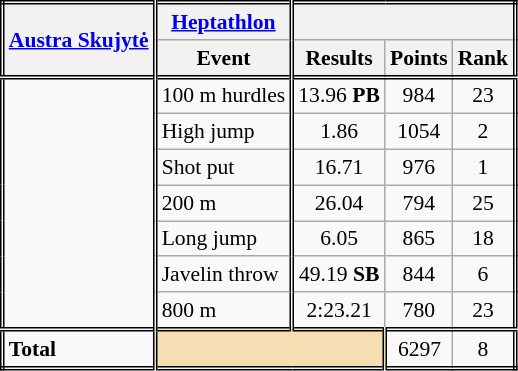<table class=wikitable style="font-size:90%; border: double;">
<tr>
<th style="border-right:double" rowspan="2"><a href='#'>Austra Skujytė</a></th>
<th style="border-right:double"><a href='#'>Heptathlon</a></th>
<th colspan="3"></th>
</tr>
<tr>
<th style="border-right:double">Event</th>
<th>Results</th>
<th>Points</th>
<th>Rank</th>
</tr>
<tr style="border-top: double;">
<td style="border-right:double" rowspan="7"></td>
<td style="border-right:double">100 m hurdles</td>
<td align=center>13.96 <strong>PB</strong></td>
<td align=center>984</td>
<td align=center>23</td>
</tr>
<tr>
<td style="border-right:double">High jump</td>
<td align=center>1.86</td>
<td align=center>1054</td>
<td align=center>2</td>
</tr>
<tr>
<td style="border-right:double">Shot put</td>
<td align=center>16.71</td>
<td align=center>976</td>
<td align=center>1</td>
</tr>
<tr>
<td style="border-right:double">200 m</td>
<td align=center>26.04</td>
<td align=center>794</td>
<td align=center>25</td>
</tr>
<tr>
<td style="border-right:double">Long jump</td>
<td align=center>6.05</td>
<td align=center>865</td>
<td align=center>18</td>
</tr>
<tr>
<td style="border-right:double">Javelin throw</td>
<td align=center>49.19 <strong>SB</strong></td>
<td align=center>844</td>
<td align=center>6</td>
</tr>
<tr>
<td style="border-right:double">800 m</td>
<td align=center>2:23.21</td>
<td align=center>780</td>
<td align=center>23</td>
</tr>
<tr style="border-top: double;">
<td style="border-right:double"><strong>Total</strong></td>
<td colspan="2" style="background:wheat; border-right:double;"></td>
<td align=center>6297</td>
<td align=center>8</td>
</tr>
</table>
